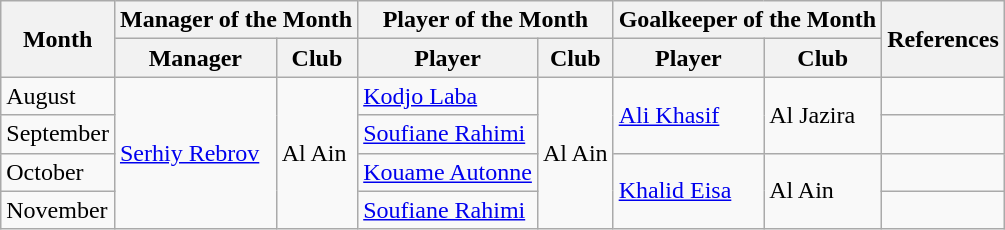<table class="wikitable">
<tr>
<th rowspan="2">Month</th>
<th colspan="2">Manager of the Month</th>
<th colspan="2">Player of the Month</th>
<th colspan="2">Goalkeeper of the Month</th>
<th rowspan="2">References</th>
</tr>
<tr>
<th>Manager</th>
<th>Club</th>
<th>Player</th>
<th>Club</th>
<th>Player</th>
<th>Club</th>
</tr>
<tr>
<td>August</td>
<td rowspan=4> <a href='#'>Serhiy Rebrov</a></td>
<td rowspan=4>Al Ain</td>
<td> <a href='#'>Kodjo Laba</a></td>
<td rowspan=4>Al Ain</td>
<td rowspan=2> <a href='#'>Ali Khasif</a></td>
<td rowspan=2>Al Jazira</td>
<td align=center></td>
</tr>
<tr>
<td>September</td>
<td> <a href='#'>Soufiane Rahimi</a></td>
<td align=center></td>
</tr>
<tr>
<td>October</td>
<td> <a href='#'>Kouame Autonne</a></td>
<td rowspan=2> <a href='#'>Khalid Eisa</a></td>
<td rowspan=2>Al Ain</td>
<td align=center></td>
</tr>
<tr>
<td>November</td>
<td> <a href='#'>Soufiane Rahimi</a></td>
<td align=center></td>
</tr>
</table>
